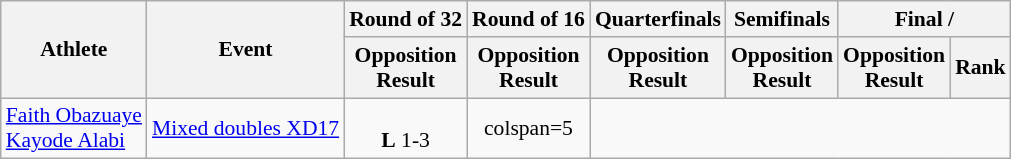<table class=wikitable style="font-size:90%">
<tr align=center>
<th rowspan="2">Athlete</th>
<th rowspan="2">Event</th>
<th>Round of 32</th>
<th>Round of 16</th>
<th>Quarterfinals</th>
<th>Semifinals</th>
<th colspan="2">Final / </th>
</tr>
<tr>
<th>Opposition<br>Result</th>
<th>Opposition<br>Result</th>
<th>Opposition<br>Result</th>
<th>Opposition<br>Result</th>
<th>Opposition<br>Result</th>
<th>Rank</th>
</tr>
<tr align=center>
<td align=left><a href='#'>Faith Obazuaye</a><br><a href='#'>Kayode Alabi</a></td>
<td align=left><a href='#'>Mixed doubles XD17</a></td>
<td><br><strong>L</strong> 1-3</td>
<td>colspan=5 </td>
</tr>
</table>
